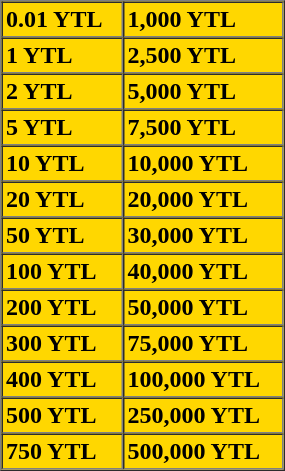<table border="1" cellpadding="2" cellspacing="0" width="190px">
<tr>
<td width=75px bgcolor="gold"><strong>0.01 YTL</strong></td>
<td bgcolor="gold"><strong>1,000 YTL</strong></td>
</tr>
<tr>
<td bgcolor="gold"><strong>1 YTL</strong></td>
<td bgcolor="gold"><strong>2,500 YTL</strong></td>
</tr>
<tr>
<td bgcolor="gold"><strong>2 YTL</strong></td>
<td bgcolor="gold"><strong>5,000 YTL</strong></td>
</tr>
<tr>
<td bgcolor="gold"><strong>5 YTL</strong></td>
<td bgcolor="gold"><strong>7,500 YTL</strong></td>
</tr>
<tr>
<td bgcolor="gold"><strong>10 YTL</strong></td>
<td bgcolor="gold"><strong>10,000 YTL</strong></td>
</tr>
<tr>
<td bgcolor="gold"><strong>20 YTL</strong></td>
<td bgcolor="gold"><strong>20,000 YTL</strong></td>
</tr>
<tr>
<td bgcolor="gold"><strong>50 YTL</strong></td>
<td bgcolor="gold"><strong>30,000 YTL</strong></td>
</tr>
<tr>
<td bgcolor="gold"><strong>100 YTL</strong></td>
<td bgcolor="gold"><strong>40,000 YTL</strong></td>
</tr>
<tr>
<td bgcolor="gold"><strong>200 YTL</strong></td>
<td bgcolor="gold"><strong>50,000 YTL</strong></td>
</tr>
<tr>
<td bgcolor="gold"><strong>300 YTL</strong></td>
<td bgcolor="gold"><strong>75,000 YTL</strong></td>
</tr>
<tr>
<td bgcolor="gold"><strong>400 YTL</strong></td>
<td bgcolor="gold"><strong>100,000 YTL</strong></td>
</tr>
<tr>
<td bgcolor="gold"><strong>500 YTL</strong></td>
<td bgcolor="gold"><strong>250,000 YTL</strong></td>
</tr>
<tr>
<td bgcolor="gold"><strong>750 YTL</strong></td>
<td bgcolor="gold"><strong>500,000 YTL</strong></td>
</tr>
</table>
